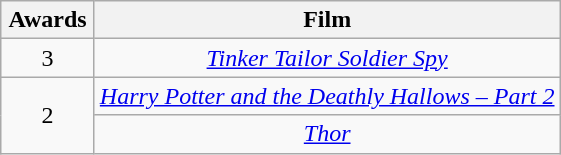<table class="wikitable" style="text-align: center">
<tr>
<th scope="col" width="55">Awards</th>
<th scope="col">Film</th>
</tr>
<tr>
<td>3</td>
<td><em><a href='#'>Tinker Tailor Soldier Spy</a></em></td>
</tr>
<tr>
<td rowspan=2>2</td>
<td><em><a href='#'>Harry Potter and the Deathly Hallows – Part 2</a></em></td>
</tr>
<tr>
<td><em><a href='#'>Thor</a></em></td>
</tr>
</table>
